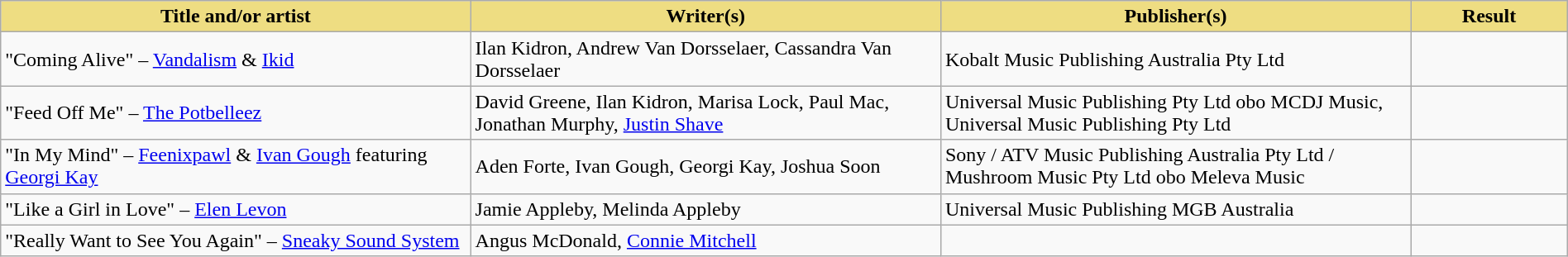<table class="wikitable" width=100%>
<tr>
<th style="width:30%;background:#EEDD82;">Title and/or artist</th>
<th style="width:30%;background:#EEDD82;">Writer(s)</th>
<th style="width:30%;background:#EEDD82;">Publisher(s)</th>
<th style="width:10%;background:#EEDD82;">Result</th>
</tr>
<tr>
<td>"Coming Alive" – <a href='#'>Vandalism</a> & <a href='#'>Ikid</a></td>
<td>Ilan Kidron, Andrew Van Dorsselaer, Cassandra Van Dorsselaer</td>
<td>Kobalt Music Publishing Australia Pty Ltd</td>
<td></td>
</tr>
<tr>
<td>"Feed Off Me" – <a href='#'>The Potbelleez</a></td>
<td>David Greene, Ilan Kidron, Marisa Lock, Paul Mac, Jonathan Murphy, <a href='#'>Justin Shave</a></td>
<td>Universal Music Publishing Pty Ltd obo MCDJ Music, Universal Music Publishing Pty Ltd</td>
<td></td>
</tr>
<tr>
<td>"In My Mind" – <a href='#'>Feenixpawl</a> & <a href='#'>Ivan Gough</a> featuring <a href='#'>Georgi Kay</a></td>
<td>Aden Forte, Ivan Gough, Georgi Kay, Joshua Soon</td>
<td>Sony / ATV Music Publishing Australia Pty Ltd / Mushroom Music Pty Ltd obo Meleva Music</td>
<td></td>
</tr>
<tr>
<td>"Like a Girl in Love" – <a href='#'>Elen Levon</a></td>
<td>Jamie Appleby, Melinda Appleby</td>
<td>Universal Music Publishing MGB Australia</td>
<td></td>
</tr>
<tr>
<td>"Really Want to See You Again" – <a href='#'>Sneaky Sound System</a></td>
<td>Angus McDonald, <a href='#'>Connie Mitchell</a></td>
<td></td>
<td></td>
</tr>
</table>
